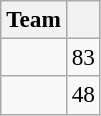<table class="wikitable" style="font-size: 97%;">
<tr>
<th>Team</th>
<th></th>
</tr>
<tr>
<td></td>
<td align=center>83</td>
</tr>
<tr>
<td></td>
<td align=center>48</td>
</tr>
</table>
